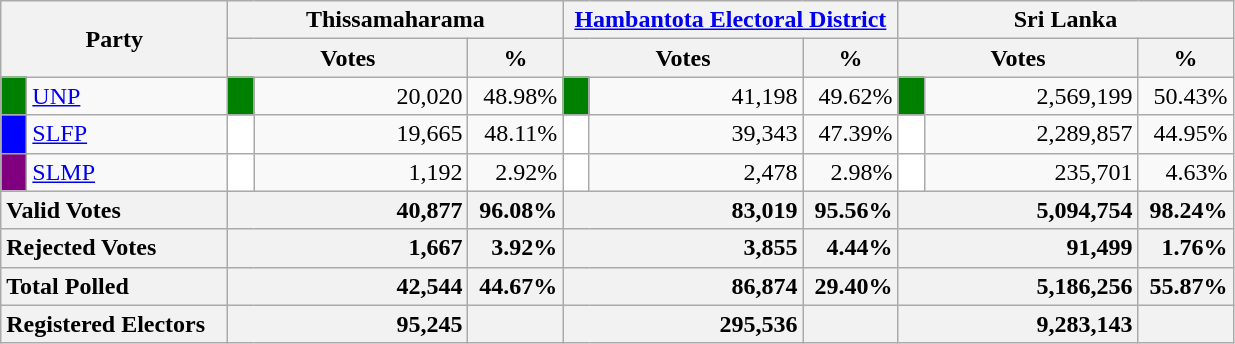<table class="wikitable">
<tr>
<th colspan="2" width="144px"rowspan="2">Party</th>
<th colspan="3" width="216px">Thissamaharama</th>
<th colspan="3" width="216px"><a href='#'>Hambantota Electoral District</a></th>
<th colspan="3" width="216px">Sri Lanka</th>
</tr>
<tr>
<th colspan="2" width="144px">Votes</th>
<th>%</th>
<th colspan="2" width="144px">Votes</th>
<th>%</th>
<th colspan="2" width="144px">Votes</th>
<th>%</th>
</tr>
<tr>
<td style="background-color:green;" width="10px"></td>
<td style="text-align:left;"><a href='#'>UNP</a></td>
<td style="background-color:green;" width="10px"></td>
<td style="text-align:right;">20,020</td>
<td style="text-align:right;">48.98%</td>
<td style="background-color:green;" width="10px"></td>
<td style="text-align:right;">41,198</td>
<td style="text-align:right;">49.62%</td>
<td style="background-color:green;" width="10px"></td>
<td style="text-align:right;">2,569,199</td>
<td style="text-align:right;">50.43%</td>
</tr>
<tr>
<td style="background-color:blue;" width="10px"></td>
<td style="text-align:left;"><a href='#'>SLFP</a></td>
<td style="background-color:white;" width="10px"></td>
<td style="text-align:right;">19,665</td>
<td style="text-align:right;">48.11%</td>
<td style="background-color:white;" width="10px"></td>
<td style="text-align:right;">39,343</td>
<td style="text-align:right;">47.39%</td>
<td style="background-color:white;" width="10px"></td>
<td style="text-align:right;">2,289,857</td>
<td style="text-align:right;">44.95%</td>
</tr>
<tr>
<td style="background-color:purple;" width="10px"></td>
<td style="text-align:left;"><a href='#'>SLMP</a></td>
<td style="background-color:white;" width="10px"></td>
<td style="text-align:right;">1,192</td>
<td style="text-align:right;">2.92%</td>
<td style="background-color:white;" width="10px"></td>
<td style="text-align:right;">2,478</td>
<td style="text-align:right;">2.98%</td>
<td style="background-color:white;" width="10px"></td>
<td style="text-align:right;">235,701</td>
<td style="text-align:right;">4.63%</td>
</tr>
<tr>
<th colspan="2" width="144px"style="text-align:left;">Valid Votes</th>
<th style="text-align:right;"colspan="2" width="144px">40,877</th>
<th style="text-align:right;">96.08%</th>
<th style="text-align:right;"colspan="2" width="144px">83,019</th>
<th style="text-align:right;">95.56%</th>
<th style="text-align:right;"colspan="2" width="144px">5,094,754</th>
<th style="text-align:right;">98.24%</th>
</tr>
<tr>
<th colspan="2" width="144px"style="text-align:left;">Rejected Votes</th>
<th style="text-align:right;"colspan="2" width="144px">1,667</th>
<th style="text-align:right;">3.92%</th>
<th style="text-align:right;"colspan="2" width="144px">3,855</th>
<th style="text-align:right;">4.44%</th>
<th style="text-align:right;"colspan="2" width="144px">91,499</th>
<th style="text-align:right;">1.76%</th>
</tr>
<tr>
<th colspan="2" width="144px"style="text-align:left;">Total Polled</th>
<th style="text-align:right;"colspan="2" width="144px">42,544</th>
<th style="text-align:right;">44.67%</th>
<th style="text-align:right;"colspan="2" width="144px">86,874</th>
<th style="text-align:right;">29.40%</th>
<th style="text-align:right;"colspan="2" width="144px">5,186,256</th>
<th style="text-align:right;">55.87%</th>
</tr>
<tr>
<th colspan="2" width="144px"style="text-align:left;">Registered Electors</th>
<th style="text-align:right;"colspan="2" width="144px">95,245</th>
<th></th>
<th style="text-align:right;"colspan="2" width="144px">295,536</th>
<th></th>
<th style="text-align:right;"colspan="2" width="144px">9,283,143</th>
<th></th>
</tr>
</table>
